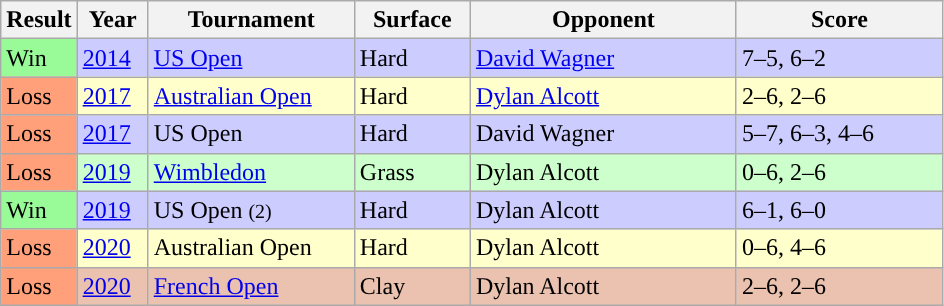<table class="sortable wikitable">
<tr>
<th>Result</th>
<th style="width:40px">Year</th>
<th style="width:130px">Tournament</th>
<th style="width:70px">Surface</th>
<th style="width:170px">Opponent</th>
<th style="width:130px" class="unsortable">Score</th>
</tr>
<tr style="background:#ccf;">
<td style="background:#98fb98">Win</td>
<td><a href='#'>2014</a></td>
<td><a href='#'>US Open</a></td>
<td>Hard</td>
<td> <a href='#'>David Wagner</a></td>
<td>7–5, 6–2</td>
</tr>
<tr style="background:#ffc;">
<td style="background:#ffa07a;">Loss</td>
<td><a href='#'>2017</a></td>
<td><a href='#'>Australian Open</a></td>
<td>Hard</td>
<td> <a href='#'>Dylan Alcott</a></td>
<td>2–6, 2–6</td>
</tr>
<tr style="background:#ccf;">
<td style="background:#ffa07a;">Loss</td>
<td><a href='#'>2017</a></td>
<td>US Open</td>
<td>Hard</td>
<td> David Wagner</td>
<td>5–7, 6–3, 4–6</td>
</tr>
<tr style="background:#cfc;">
<td style="background:#ffa07a;">Loss</td>
<td><a href='#'>2019</a></td>
<td><a href='#'>Wimbledon</a></td>
<td>Grass</td>
<td> Dylan Alcott</td>
<td>0–6, 2–6</td>
</tr>
<tr style="background:#ccf;">
<td style="background:#98fb98">Win</td>
<td><a href='#'>2019</a></td>
<td>US Open <small>(2)</small></td>
<td>Hard</td>
<td> Dylan Alcott</td>
<td>6–1, 6–0</td>
</tr>
<tr style="background:#ffc;">
<td style="background:#ffa07a;">Loss</td>
<td><a href='#'>2020</a></td>
<td>Australian Open</td>
<td>Hard</td>
<td> Dylan Alcott</td>
<td>0–6, 4–6</td>
</tr>
<tr style="background:#ebc2af;">
<td style="background:#ffa07a;">Loss</td>
<td><a href='#'>2020</a></td>
<td><a href='#'>French Open</a></td>
<td>Clay</td>
<td> Dylan Alcott</td>
<td>2–6, 2–6</td>
</tr>
</table>
